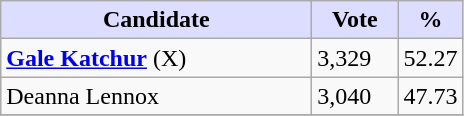<table class="wikitable">
<tr>
<th style="background:#ddf; width:200px;">Candidate</th>
<th style="background:#ddf; width:50px;">Vote</th>
<th style="background:#ddf; width:30px;">%</th>
</tr>
<tr>
<td><strong><a href='#'>Gale Katchur</a></strong> (X)</td>
<td>3,329</td>
<td>52.27</td>
</tr>
<tr>
<td>Deanna Lennox</td>
<td>3,040</td>
<td>47.73</td>
</tr>
<tr>
</tr>
</table>
